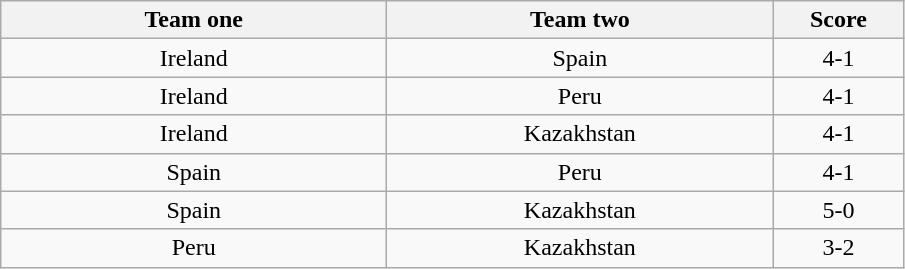<table class="wikitable" style="text-align: center">
<tr>
<th width=250>Team one</th>
<th width=250>Team two</th>
<th width=80>Score</th>
</tr>
<tr>
<td> Ireland</td>
<td> Spain</td>
<td>4-1</td>
</tr>
<tr>
<td> Ireland</td>
<td> Peru</td>
<td>4-1</td>
</tr>
<tr>
<td> Ireland</td>
<td> Kazakhstan</td>
<td>4-1</td>
</tr>
<tr>
<td> Spain</td>
<td> Peru</td>
<td>4-1</td>
</tr>
<tr>
<td> Spain</td>
<td> Kazakhstan</td>
<td>5-0</td>
</tr>
<tr>
<td> Peru</td>
<td> Kazakhstan</td>
<td>3-2</td>
</tr>
</table>
